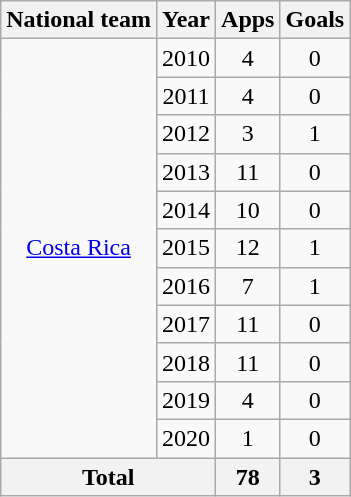<table class="wikitable" style="text-align:center">
<tr>
<th>National team</th>
<th>Year</th>
<th>Apps</th>
<th>Goals</th>
</tr>
<tr>
<td rowspan="11"><a href='#'>Costa Rica</a></td>
<td>2010</td>
<td>4</td>
<td>0</td>
</tr>
<tr>
<td>2011</td>
<td>4</td>
<td>0</td>
</tr>
<tr>
<td>2012</td>
<td>3</td>
<td>1</td>
</tr>
<tr>
<td>2013</td>
<td>11</td>
<td>0</td>
</tr>
<tr>
<td>2014</td>
<td>10</td>
<td>0</td>
</tr>
<tr>
<td>2015</td>
<td>12</td>
<td>1</td>
</tr>
<tr>
<td>2016</td>
<td>7</td>
<td>1</td>
</tr>
<tr>
<td>2017</td>
<td>11</td>
<td>0</td>
</tr>
<tr>
<td>2018</td>
<td>11</td>
<td>0</td>
</tr>
<tr>
<td>2019</td>
<td>4</td>
<td>0</td>
</tr>
<tr>
<td>2020</td>
<td>1</td>
<td>0</td>
</tr>
<tr>
<th colspan="2">Total</th>
<th>78</th>
<th>3</th>
</tr>
</table>
